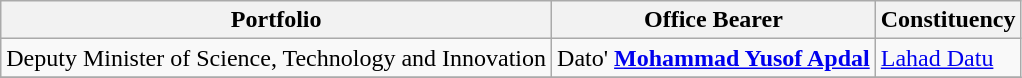<table class="sortable wikitable">
<tr>
<th>Portfolio</th>
<th>Office Bearer</th>
<th>Constituency</th>
</tr>
<tr>
<td>Deputy Minister of Science, Technology and Innovation</td>
<td>Dato' <strong><a href='#'>Mohammad Yusof Apdal</a></strong> </td>
<td><a href='#'>Lahad Datu</a></td>
</tr>
<tr>
</tr>
</table>
